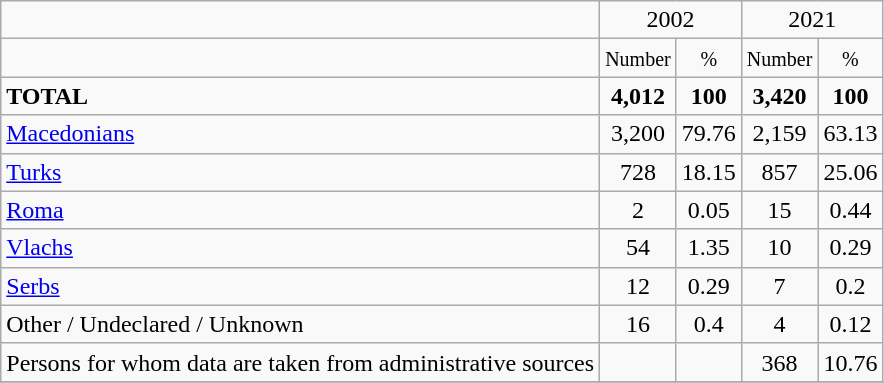<table class="wikitable">
<tr>
<td></td>
<td colspan="2" align="center">2002</td>
<td colspan="2" align="center">2021</td>
</tr>
<tr>
<td></td>
<td align="center"><small>Number</small></td>
<td align="center"><small>%</small></td>
<td align="center"><small>Number</small></td>
<td align="center"><small>%</small></td>
</tr>
<tr>
<td><strong>TOTAL</strong></td>
<td align="center"><strong>4,012</strong></td>
<td align="center"><strong>100</strong></td>
<td align="center"><strong>3,420</strong></td>
<td align="center"><strong>100</strong></td>
</tr>
<tr>
<td><a href='#'>Macedonians</a></td>
<td align="center">3,200</td>
<td align="center">79.76</td>
<td align="center">2,159</td>
<td align="center">63.13</td>
</tr>
<tr>
<td><a href='#'>Turks</a></td>
<td align="center">728</td>
<td align="center">18.15</td>
<td align="center">857</td>
<td align="center">25.06</td>
</tr>
<tr>
<td><a href='#'>Roma</a></td>
<td align="center">2</td>
<td align="center">0.05</td>
<td align="center">15</td>
<td align="center">0.44</td>
</tr>
<tr>
<td><a href='#'>Vlachs</a></td>
<td align="center">54</td>
<td align="center">1.35</td>
<td align="center">10</td>
<td align="center">0.29</td>
</tr>
<tr>
<td><a href='#'>Serbs</a></td>
<td align="center">12</td>
<td align="center">0.29</td>
<td align="center">7</td>
<td align="center">0.2</td>
</tr>
<tr>
<td>Other / Undeclared / Unknown</td>
<td align="center">16</td>
<td align="center">0.4</td>
<td align="center">4</td>
<td align="center">0.12</td>
</tr>
<tr>
<td>Persons for whom data are taken from administrative sources</td>
<td align="center"></td>
<td align="center"></td>
<td align="center">368</td>
<td align="center">10.76</td>
</tr>
<tr>
</tr>
</table>
